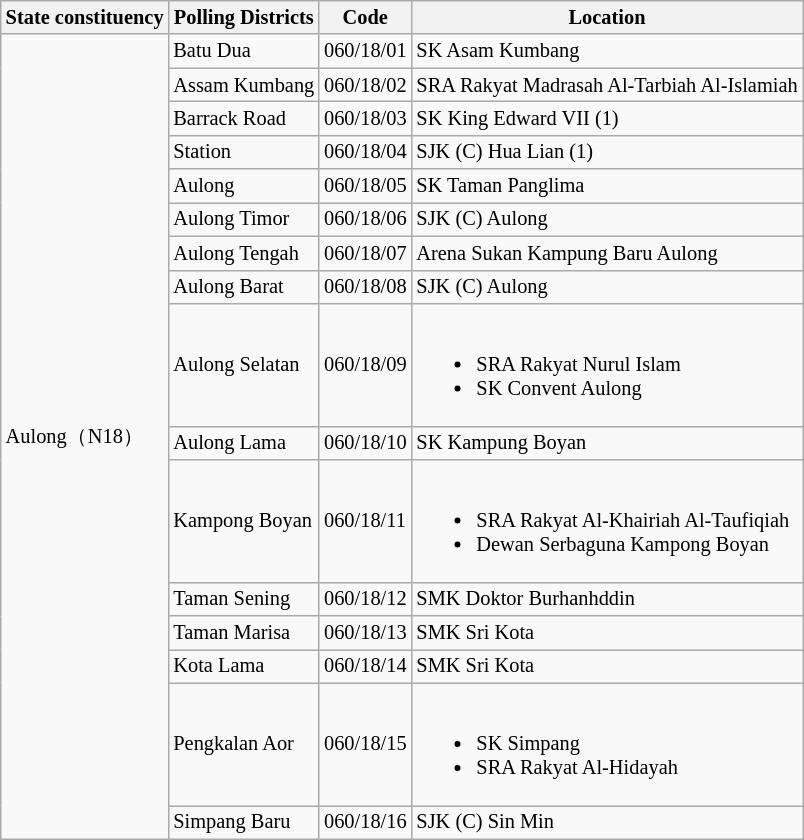<table class="wikitable sortable mw-collapsible" style="white-space:nowrap;font-size:85%">
<tr>
<th>State constituency</th>
<th>Polling Districts</th>
<th>Code</th>
<th>Location</th>
</tr>
<tr>
<td rowspan="16">Aulong（N18）</td>
<td>Batu Dua</td>
<td>060/18/01</td>
<td>SK Asam Kumbang</td>
</tr>
<tr>
<td>Assam Kumbang</td>
<td>060/18/02</td>
<td>SRA Rakyat Madrasah Al-Tarbiah Al-Islamiah</td>
</tr>
<tr>
<td>Barrack Road</td>
<td>060/18/03</td>
<td>SK King Edward VII (1)</td>
</tr>
<tr>
<td>Station</td>
<td>060/18/04</td>
<td>SJK (C) Hua Lian (1)</td>
</tr>
<tr>
<td>Aulong</td>
<td>060/18/05</td>
<td>SK Taman Panglima</td>
</tr>
<tr>
<td>Aulong Timor</td>
<td>060/18/06</td>
<td>SJK (C) Aulong</td>
</tr>
<tr>
<td>Aulong Tengah</td>
<td>060/18/07</td>
<td>Arena Sukan Kampung Baru Aulong</td>
</tr>
<tr>
<td>Aulong Barat</td>
<td>060/18/08</td>
<td>SJK (C) Aulong</td>
</tr>
<tr>
<td>Aulong Selatan</td>
<td>060/18/09</td>
<td><br><ul><li>SRA Rakyat Nurul Islam</li><li>SK Convent Aulong</li></ul></td>
</tr>
<tr>
<td>Aulong Lama</td>
<td>060/18/10</td>
<td>SK Kampung Boyan</td>
</tr>
<tr>
<td>Kampong Boyan</td>
<td>060/18/11</td>
<td><br><ul><li>SRA Rakyat Al-Khairiah Al-Taufiqiah</li><li>Dewan Serbaguna Kampong Boyan</li></ul></td>
</tr>
<tr>
<td>Taman Sening</td>
<td>060/18/12</td>
<td>SMK Doktor Burhanhddin</td>
</tr>
<tr>
<td>Taman Marisa</td>
<td>060/18/13</td>
<td>SMK Sri Kota</td>
</tr>
<tr>
<td>Kota Lama</td>
<td>060/18/14</td>
<td>SMK Sri Kota</td>
</tr>
<tr>
<td>Pengkalan Aor</td>
<td>060/18/15</td>
<td><br><ul><li>SK Simpang</li><li>SRA Rakyat Al-Hidayah</li></ul></td>
</tr>
<tr>
<td>Simpang Baru</td>
<td>060/18/16</td>
<td>SJK (C) Sin Min</td>
</tr>
</table>
